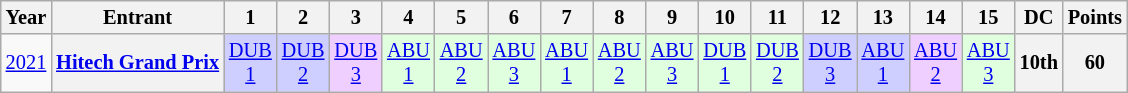<table class="wikitable" style="text-align:center; font-size:85%;">
<tr>
<th>Year</th>
<th>Entrant</th>
<th>1</th>
<th>2</th>
<th>3</th>
<th>4</th>
<th>5</th>
<th>6</th>
<th>7</th>
<th>8</th>
<th>9</th>
<th>10</th>
<th>11</th>
<th>12</th>
<th>13</th>
<th>14</th>
<th>15</th>
<th>DC</th>
<th>Points</th>
</tr>
<tr>
<td><a href='#'>2021</a></td>
<th><a href='#'>Hitech Grand Prix</a></th>
<td style="background:#CFCFFF;"><a href='#'>DUB<br>1</a><br></td>
<td style="background:#CFCFFF;"><a href='#'>DUB<br>2</a><br></td>
<td style="background:#EFCFFF;"><a href='#'>DUB<br>3</a><br></td>
<td style="background:#DFFFDF;"><a href='#'>ABU<br>1</a><br></td>
<td style="background:#DFFFDF;"><a href='#'>ABU<br>2</a><br></td>
<td style="background:#DFFFDF;"><a href='#'>ABU<br>3</a><br></td>
<td style="background:#DFFFDF;"><a href='#'>ABU<br>1</a><br></td>
<td style="background:#DFFFDF;"><a href='#'>ABU<br>2</a><br></td>
<td style="background:#DFFFDF;"><a href='#'>ABU<br>3</a><br></td>
<td style="background:#DFFFDF;"><a href='#'>DUB<br>1</a><br></td>
<td style="background:#DFFFDF;"><a href='#'>DUB<br>2</a><br></td>
<td style="background:#CFCFFF;"><a href='#'>DUB<br>3</a><br></td>
<td style="background:#CFCFFF;"><a href='#'>ABU<br>1</a><br></td>
<td style="background:#EFCFFF;"><a href='#'>ABU<br>2</a><br></td>
<td style="background:#DFFFDF;"><a href='#'>ABU<br>3</a><br></td>
<th>10th</th>
<th>60</th>
</tr>
</table>
